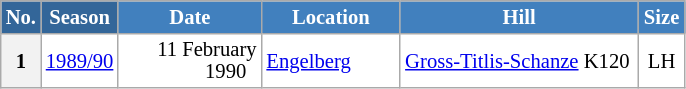<table class="wikitable sortable" style="font-size:86%; line-height:15px; text-align:left; border:grey solid 1px; border-collapse:collapse; background:#ffffff;">
<tr style="background:#efefef;">
<th style="background-color:#369; color:white; width:10px;">No.</th>
<th style="background-color:#369; color:white;  width:30px;">Season</th>
<th style="background-color:#4180be; color:white; width:89px;">Date</th>
<th style="background-color:#4180be; color:white; width:86px;">Location</th>
<th style="background-color:#4180be; color:white; width:152px;">Hill</th>
<th style="background-color:#4180be; color:white; width:25px;">Size</th>
</tr>
<tr>
<th scope=row style="text-align:center;">1</th>
<td align=center><a href='#'>1989/90</a></td>
<td align=right>11 February 1990  </td>
<td> <a href='#'>Engelberg</a></td>
<td><a href='#'>Gross-Titlis-Schanze</a> K120</td>
<td align=center>LH</td>
</tr>
</table>
